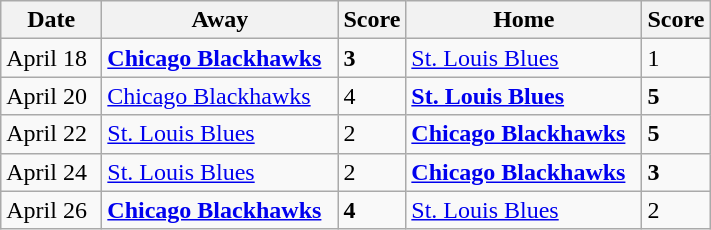<table class="wikitable">
<tr>
<th bgcolor="#DDDDFF" width="60">Date</th>
<th bgcolor="#DDDDFF" width="150">Away</th>
<th bgcolor="#DDDDFF" width="5">Score</th>
<th bgcolor="#DDDDFF" width="150">Home</th>
<th bgcolor="#DDDDFF" width="5">Score</th>
</tr>
<tr>
<td>April 18</td>
<td><strong><a href='#'>Chicago Blackhawks</a></strong></td>
<td><strong>3</strong></td>
<td><a href='#'>St. Louis Blues</a></td>
<td>1</td>
</tr>
<tr>
<td>April 20</td>
<td><a href='#'>Chicago Blackhawks</a></td>
<td>4</td>
<td><strong><a href='#'>St. Louis Blues</a></strong></td>
<td><strong>5</strong></td>
</tr>
<tr>
<td>April 22</td>
<td><a href='#'>St. Louis Blues</a></td>
<td>2</td>
<td><strong><a href='#'>Chicago Blackhawks</a></strong></td>
<td><strong>5</strong></td>
</tr>
<tr>
<td>April 24</td>
<td><a href='#'>St. Louis Blues</a></td>
<td>2</td>
<td><strong><a href='#'>Chicago Blackhawks</a></strong></td>
<td><strong>3</strong></td>
</tr>
<tr>
<td>April 26</td>
<td><strong><a href='#'>Chicago Blackhawks</a></strong></td>
<td><strong>4</strong></td>
<td><a href='#'>St. Louis Blues</a></td>
<td>2</td>
</tr>
</table>
